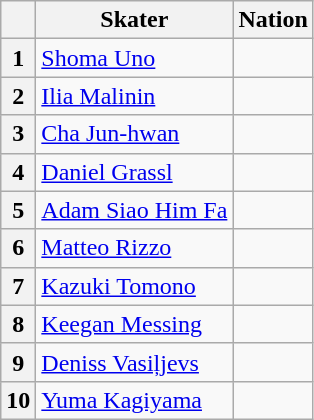<table class="wikitable sortable" style="text-align: left">
<tr>
<th scope="col"></th>
<th scope="col">Skater</th>
<th scope="col">Nation</th>
</tr>
<tr>
<th scope="row">1</th>
<td><a href='#'>Shoma Uno</a></td>
<td></td>
</tr>
<tr>
<th scope="row">2</th>
<td><a href='#'>Ilia Malinin</a></td>
<td></td>
</tr>
<tr>
<th scope="row">3</th>
<td><a href='#'>Cha Jun-hwan</a></td>
<td></td>
</tr>
<tr>
<th scope="row">4</th>
<td><a href='#'>Daniel Grassl</a></td>
<td></td>
</tr>
<tr>
<th scope="row">5</th>
<td><a href='#'>Adam Siao Him Fa</a></td>
<td></td>
</tr>
<tr>
<th scope="row">6</th>
<td><a href='#'>Matteo Rizzo</a></td>
<td></td>
</tr>
<tr>
<th scope="row">7</th>
<td><a href='#'>Kazuki Tomono</a></td>
<td></td>
</tr>
<tr>
<th scope="row">8</th>
<td><a href='#'>Keegan Messing</a></td>
<td></td>
</tr>
<tr>
<th scope="row">9</th>
<td><a href='#'>Deniss Vasiļjevs</a></td>
<td></td>
</tr>
<tr>
<th scope="row">10</th>
<td><a href='#'>Yuma Kagiyama</a></td>
<td></td>
</tr>
</table>
